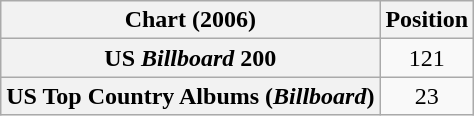<table class="wikitable sortable plainrowheaders">
<tr>
<th>Chart (2006)</th>
<th>Position</th>
</tr>
<tr>
<th scope="row">US <em>Billboard</em> 200</th>
<td align="center">121</td>
</tr>
<tr>
<th scope="row">US Top Country Albums (<em>Billboard</em>)</th>
<td align="center">23</td>
</tr>
</table>
